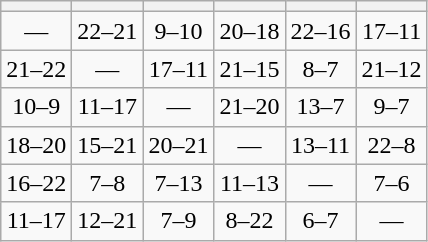<table class="wikitable" style="text-align: center;">
<tr>
<th></th>
<th></th>
<th></th>
<th></th>
<th></th>
<th></th>
</tr>
<tr>
<td>—</td>
<td>22–21</td>
<td>9–10</td>
<td>20–18</td>
<td>22–16</td>
<td>17–11</td>
</tr>
<tr>
<td>21–22</td>
<td>—</td>
<td>17–11</td>
<td>21–15</td>
<td>8–7</td>
<td>21–12</td>
</tr>
<tr>
<td>10–9</td>
<td>11–17</td>
<td>—</td>
<td>21–20</td>
<td>13–7</td>
<td>9–7</td>
</tr>
<tr>
<td>18–20</td>
<td>15–21</td>
<td>20–21</td>
<td>—</td>
<td>13–11</td>
<td>22–8</td>
</tr>
<tr>
<td>16–22</td>
<td>7–8</td>
<td>7–13</td>
<td>11–13</td>
<td>—</td>
<td>7–6</td>
</tr>
<tr>
<td>11–17</td>
<td>12–21</td>
<td>7–9</td>
<td>8–22</td>
<td>6–7</td>
<td>—</td>
</tr>
</table>
